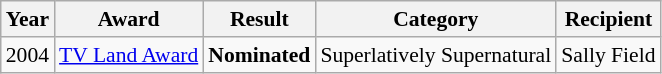<table class="wikitable" style="font-size: 90%;">
<tr>
<th>Year</th>
<th>Award</th>
<th>Result</th>
<th>Category</th>
<th>Recipient</th>
</tr>
<tr>
<td>2004</td>
<td><a href='#'>TV Land Award</a></td>
<td><strong>Nominated</strong></td>
<td>Superlatively Supernatural</td>
<td>Sally Field</td>
</tr>
</table>
